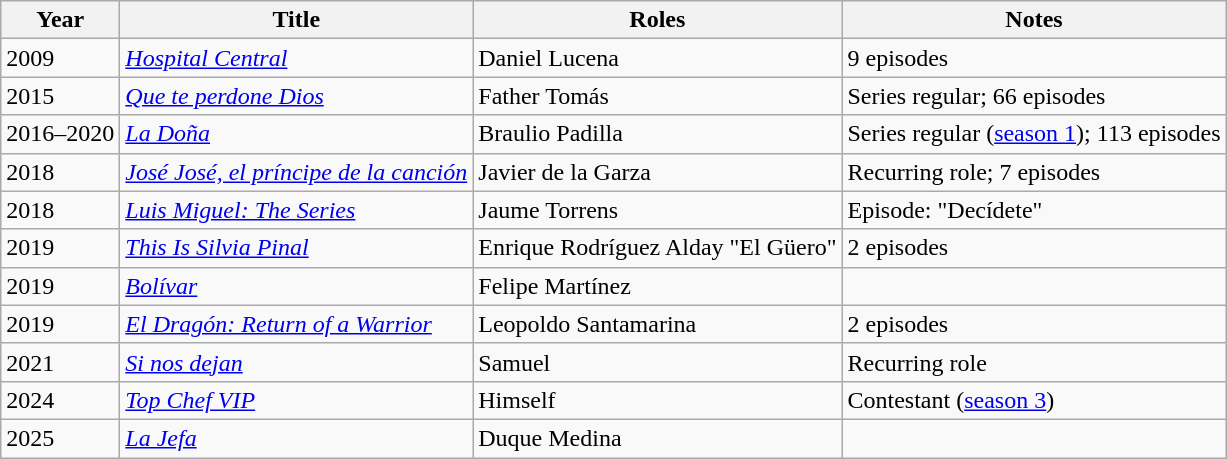<table class="wikitable sortable">
<tr>
<th>Year</th>
<th>Title</th>
<th>Roles</th>
<th>Notes</th>
</tr>
<tr>
<td>2009</td>
<td><em><a href='#'>Hospital Central</a></em></td>
<td>Daniel Lucena</td>
<td>9 episodes</td>
</tr>
<tr>
<td>2015</td>
<td><em><a href='#'>Que te perdone Dios</a></em></td>
<td>Father Tomás</td>
<td>Series regular; 66 episodes</td>
</tr>
<tr>
<td>2016–2020</td>
<td><em><a href='#'>La Doña</a></em></td>
<td>Braulio Padilla</td>
<td>Series regular (<a href='#'>season 1</a>); 113 episodes</td>
</tr>
<tr>
<td>2018</td>
<td><em><a href='#'>José José, el príncipe de la canción</a></em></td>
<td>Javier de la Garza</td>
<td>Recurring role; 7 episodes</td>
</tr>
<tr>
<td>2018</td>
<td><em><a href='#'>Luis Miguel: The Series</a></em></td>
<td>Jaume Torrens</td>
<td>Episode: "Decídete"</td>
</tr>
<tr>
<td>2019</td>
<td><em><a href='#'>This Is Silvia Pinal</a></em></td>
<td>Enrique Rodríguez Alday "El Güero"</td>
<td>2 episodes</td>
</tr>
<tr>
<td>2019</td>
<td><em><a href='#'>Bolívar</a></em></td>
<td>Felipe Martínez</td>
<td></td>
</tr>
<tr>
<td>2019</td>
<td><em><a href='#'>El Dragón: Return of a Warrior</a></em></td>
<td>Leopoldo Santamarina</td>
<td>2 episodes</td>
</tr>
<tr>
<td>2021</td>
<td><em><a href='#'>Si nos dejan</a></em></td>
<td>Samuel</td>
<td>Recurring role</td>
</tr>
<tr>
<td>2024</td>
<td><em><a href='#'>Top Chef VIP</a></em></td>
<td>Himself</td>
<td>Contestant (<a href='#'>season 3</a>)</td>
</tr>
<tr>
<td>2025</td>
<td><em><a href='#'>La Jefa</a></em></td>
<td>Duque Medina</td>
<td></td>
</tr>
</table>
